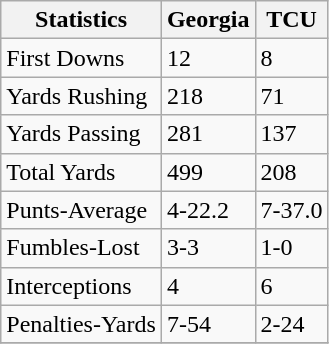<table class="wikitable">
<tr>
<th>Statistics</th>
<th>Georgia</th>
<th>TCU</th>
</tr>
<tr>
<td>First Downs</td>
<td>12</td>
<td>8</td>
</tr>
<tr>
<td>Yards Rushing</td>
<td>218</td>
<td>71</td>
</tr>
<tr>
<td>Yards Passing</td>
<td>281</td>
<td>137</td>
</tr>
<tr>
<td>Total Yards</td>
<td>499</td>
<td>208</td>
</tr>
<tr>
<td>Punts-Average</td>
<td>4-22.2</td>
<td>7-37.0</td>
</tr>
<tr>
<td>Fumbles-Lost</td>
<td>3-3</td>
<td>1-0</td>
</tr>
<tr>
<td>Interceptions</td>
<td>4</td>
<td>6</td>
</tr>
<tr>
<td>Penalties-Yards</td>
<td>7-54</td>
<td>2-24</td>
</tr>
<tr>
</tr>
</table>
